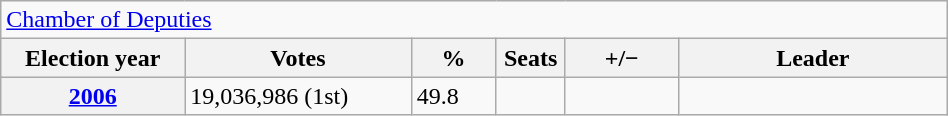<table class=wikitable style="width:50%; border:1px #AAAAFF solid">
<tr>
<td colspan=6><a href='#'>Chamber of Deputies</a></td>
</tr>
<tr>
<th width=13%>Election year</th>
<th width=16%>Votes</th>
<th width=6%>%</th>
<th width=1%>Seats</th>
<th width=8%>+/−</th>
<th width=19%>Leader</th>
</tr>
<tr>
<th><a href='#'>2006</a></th>
<td>19,036,986 (1st)</td>
<td>49.8</td>
<td></td>
<td></td>
<td></td>
</tr>
</table>
